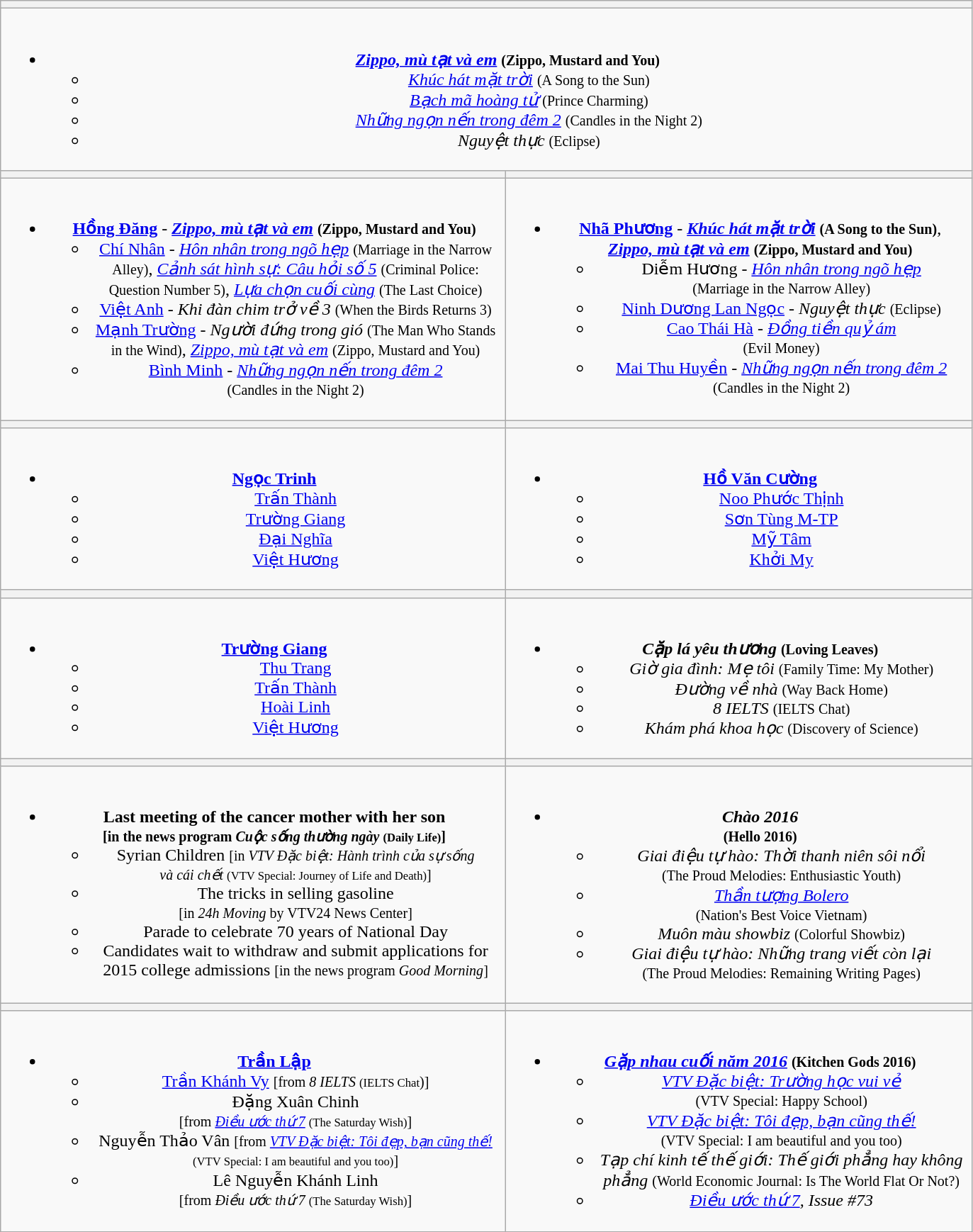<table class="wikitable" style="text-align:center; width:72.4%;">
<tr>
<th colspan="2" style="width=" 100% "></th>
</tr>
<tr>
<td colspan="2" style="width=" 100% "><br><ul><li><strong><em><a href='#'>Zippo, mù tạt và em</a></em></strong> <strong><small>(Zippo, Mustard and You)</small></strong><ul><li><em><a href='#'>Khúc hát mặt trời</a></em> <small>(A Song to the Sun)</small></li><li><em><a href='#'>Bạch mã hoàng tử</a></em> <small>(Prince Charming)</small></li><li><em><a href='#'>Những ngọn nến trong đêm 2</a></em> <small>(Candles in the Night 2)</small></li><li><em>Nguyệt thực</em> <small>(Eclipse)</small></li></ul></li></ul></td>
</tr>
<tr>
<th style="width="50%"></th>
<th style="width="50%"></th>
</tr>
<tr>
<td valign="top"><br><ul><li><strong><a href='#'>Hồng Đăng</a></strong> - <strong><em><a href='#'>Zippo, mù tạt và em</a></em></strong> <strong><small>(Zippo, Mustard and You)</small></strong><ul><li><a href='#'>Chí Nhân</a> - <em><a href='#'>Hôn nhân trong ngõ hẹp</a></em> <small>(Marriage in the Narrow<br>Alley)</small>, <em><a href='#'>Cảnh sát hình sự: Câu hỏi số 5</a></em> <small>(Criminal Police: <br>Question Number 5)</small>, <em><a href='#'>Lựa chọn cuối cùng</a></em> <small>(The Last Choice)</small></li><li><a href='#'>Việt Anh</a> - <em>Khi đàn chim trở về 3</em> <small>(When the Birds Returns 3)</small></li><li><a href='#'>Mạnh Trường</a> - <em>Người đứng trong gió</em> <small>(The Man Who Stands <br>in the Wind)</small>, <em><a href='#'>Zippo, mù tạt và em</a></em> <small>(Zippo, Mustard and You)</small></li><li><a href='#'>Bình Minh</a> - <em><a href='#'>Những ngọn nến trong đêm 2</a></em> <br><small>(Candles in the Night 2)</small></li></ul></li></ul></td>
<td valign="top"><br><ul><li><strong><a href='#'>Nhã Phương</a></strong> - <strong><em><a href='#'>Khúc hát mặt trời</a></em></strong> <strong><small>(A Song to the Sun)</small></strong>, <br><strong><em><a href='#'>Zippo, mù tạt và em</a></em></strong> <strong><small>(Zippo, Mustard and You)</small></strong><ul><li>Diễm Hương - <em><a href='#'>Hôn nhân trong ngõ hẹp</a></em> <br><small>(Marriage in the Narrow Alley)</small></li><li><a href='#'>Ninh Dương Lan Ngọc</a> - <em>Nguyệt thực</em> <small>(Eclipse)</small></li><li><a href='#'>Cao Thái Hà</a> - <em><a href='#'>Đồng tiền quỷ ám</a></em> <br><small>(Evil Money)</small></li><li><a href='#'>Mai Thu Huyền</a> - <em><a href='#'>Những ngọn nến trong đêm 2</a></em> <br><small>(Candles in the Night 2)</small></li></ul></li></ul></td>
</tr>
<tr>
<th style="width="50%"></th>
<th style="width="50%"></th>
</tr>
<tr>
<td valign="top"><br><ul><li><strong><a href='#'>Ngọc Trinh</a></strong><ul><li><a href='#'>Trấn Thành</a></li><li><a href='#'>Trường Giang</a></li><li><a href='#'>Đại Nghĩa</a></li><li><a href='#'>Việt Hương</a></li></ul></li></ul></td>
<td valign="top"><br><ul><li><strong><a href='#'>Hồ Văn Cường</a></strong><ul><li><a href='#'>Noo Phước Thịnh</a></li><li><a href='#'>Sơn Tùng M-TP</a></li><li><a href='#'>Mỹ Tâm</a></li><li><a href='#'>Khởi My</a></li></ul></li></ul></td>
</tr>
<tr>
<th style="width="50%"></th>
<th style="width="50%"></th>
</tr>
<tr>
<td valign="top"><br><ul><li><strong><a href='#'>Trường Giang</a></strong><ul><li><a href='#'>Thu Trang</a></li><li><a href='#'>Trấn Thành</a></li><li><a href='#'>Hoài Linh</a></li><li><a href='#'>Việt Hương</a></li></ul></li></ul></td>
<td valign="top"><br><ul><li><strong><em>Cặp lá yêu thương</em></strong> <strong><small>(Loving Leaves)</small></strong><ul><li><em>Giờ gia đình: Mẹ tôi</em> <small>(Family Time: My Mother)</small></li><li><em>Đường về nhà</em> <small>(Way Back Home)</small></li><li><em>8 IELTS</em> <small>(IELTS Chat)</small></li><li><em>Khám phá khoa học</em> <small>(Discovery of Science)</small></li></ul></li></ul></td>
</tr>
<tr>
<th style="width="50%"></th>
<th style="width="50%"></th>
</tr>
<tr>
<td valign="top"><br><ul><li><strong>Last meeting of the cancer mother with her son</strong> <br><strong><small>[in the news program <em>Cuộc sống thường ngày</em> <small>(Daily Life)</small>]</small></strong><ul><li>Syrian Children <small>[in <em>VTV Đặc biệt: Hành trình của sự sống <br>và cái chết</em> <small>(VTV Special: Journey of Life and Death)</small>]</small></li><li>The tricks in selling gasoline <br><small>[in <em>24h Moving</em> by VTV24 News Center]</small></li><li>Parade to celebrate 70 years of National Day</li><li>Candidates wait to withdraw and submit applications for <br>2015 college admissions <small>[in the news program <em>Good Morning</em>]</small></li></ul></li></ul></td>
<td valign="top"><br><ul><li><strong><em>Chào 2016</em></strong> <br><strong><small>(Hello 2016)</small></strong><ul><li><em>Giai điệu tự hào: Thời thanh niên sôi nổi</em> <br><small>(The Proud Melodies: Enthusiastic Youth)</small></li><li><em><a href='#'>Thần tượng Bolero</a></em> <br><small>(Nation's Best Voice Vietnam)</small></li><li><em>Muôn màu showbiz</em> <small>(Colorful Showbiz)</small></li><li><em>Giai điệu tự hào: Những trang viết còn lại</em> <br><small>(The Proud Melodies: Remaining Writing Pages)</small></li></ul></li></ul></td>
</tr>
<tr>
<th style="width="50%"></th>
<th style="width="50%"></th>
</tr>
<tr>
<td valign="top"><br><ul><li><strong><a href='#'>Trần Lập</a></strong><ul><li><a href='#'>Trần Khánh Vy</a> <small>[from <em>8 IELTS</em> <small>(IELTS Chat</small>)]</small></li><li>Đặng Xuân Chinh <br><small>[from <em><a href='#'>Điều ước thứ 7</a></em> <small>(The Saturday Wish)</small>]</small></li><li>Nguyễn Thảo Vân <small>[from <em><a href='#'>VTV Đặc biệt: Tôi đẹp, bạn cũng thế!</a></em> <br><small>(VTV Special: I am beautiful and you too)</small>]</small></li><li>Lê Nguyễn Khánh Linh <br><small>[from <em>Điều ước thứ 7</em> <small>(The Saturday Wish)</small>]</small></li></ul></li></ul></td>
<td valign="top"><br><ul><li><strong><em><a href='#'>Gặp nhau cuối năm 2016</a></em></strong> <strong><small>(Kitchen Gods 2016)</small></strong><ul><li><em><a href='#'>VTV Đặc biệt: Trường học vui vẻ</a></em> <br><small>(VTV Special: Happy School)</small></li><li><em><a href='#'>VTV Đặc biệt: Tôi đẹp, bạn cũng thế!</a></em> <br><small>(VTV Special: I am beautiful and you too)</small></li><li><em>Tạp chí kinh tế thế giới: Thế giới phẳng hay không <br>phẳng</em> <small>(World Economic Journal: Is The World Flat Or Not?)</small></li><li><em><a href='#'>Điều ước thứ 7</a>, Issue #73</em></li></ul></li></ul></td>
</tr>
</table>
